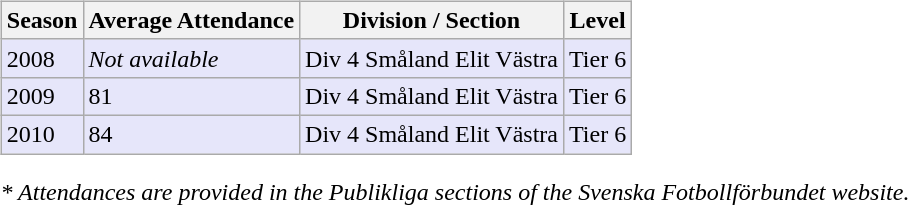<table>
<tr>
<td valign="top" width=0%><br><table class="wikitable">
<tr style="background:#f0f6fa;">
<th><strong>Season</strong></th>
<th><strong>Average Attendance</strong></th>
<th><strong>Division / Section</strong></th>
<th><strong>Level</strong></th>
</tr>
<tr>
<td style="background:#E6E6FA;">2008</td>
<td style="background:#E6E6FA;"><em>Not available</em></td>
<td style="background:#E6E6FA;">Div 4 Småland Elit Västra</td>
<td style="background:#E6E6FA;">Tier 6</td>
</tr>
<tr>
<td style="background:#E6E6FA;">2009</td>
<td style="background:#E6E6FA;">81</td>
<td style="background:#E6E6FA;">Div 4 Småland Elit Västra</td>
<td style="background:#E6E6FA;">Tier 6</td>
</tr>
<tr>
<td style="background:#E6E6FA;">2010</td>
<td style="background:#E6E6FA;">84</td>
<td style="background:#E6E6FA;">Div 4 Småland Elit Västra</td>
<td style="background:#E6E6FA;">Tier 6</td>
</tr>
</table>
<em>* Attendances are provided in the Publikliga sections of the Svenska Fotbollförbundet website.</em> </td>
</tr>
</table>
